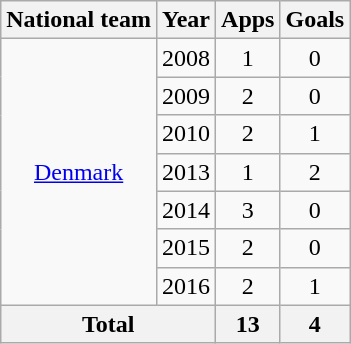<table class="wikitable" style="text-align:center">
<tr>
<th>National team</th>
<th>Year</th>
<th>Apps</th>
<th>Goals</th>
</tr>
<tr>
<td rowspan="7"><a href='#'>Denmark</a></td>
<td>2008</td>
<td>1</td>
<td>0</td>
</tr>
<tr>
<td>2009</td>
<td>2</td>
<td>0</td>
</tr>
<tr>
<td>2010</td>
<td>2</td>
<td>1</td>
</tr>
<tr>
<td>2013</td>
<td>1</td>
<td>2</td>
</tr>
<tr>
<td>2014</td>
<td>3</td>
<td>0</td>
</tr>
<tr>
<td>2015</td>
<td>2</td>
<td>0</td>
</tr>
<tr>
<td>2016</td>
<td>2</td>
<td>1</td>
</tr>
<tr>
<th colspan="2">Total</th>
<th>13</th>
<th>4</th>
</tr>
</table>
